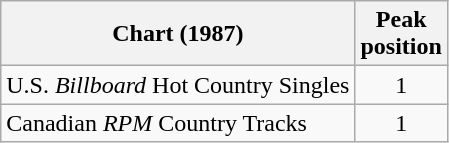<table class="wikitable sortable">
<tr>
<th align="left">Chart (1987)</th>
<th style="text-align:center;">Peak<br>position</th>
</tr>
<tr>
<td align="left">U.S. <em>Billboard</em> Hot Country Singles</td>
<td style="text-align:center;">1</td>
</tr>
<tr>
<td align="left">Canadian <em>RPM</em> Country Tracks</td>
<td style="text-align:center;">1</td>
</tr>
</table>
